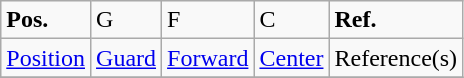<table class="wikitable">
<tr>
<td><strong>Pos.</strong></td>
<td>G</td>
<td>F</td>
<td>C</td>
<td><strong>Ref.</strong></td>
</tr>
<tr>
<td><a href='#'>Position</a></td>
<td><a href='#'>Guard</a></td>
<td><a href='#'>Forward</a></td>
<td><a href='#'>Center</a></td>
<td>Reference(s)</td>
</tr>
<tr>
</tr>
</table>
